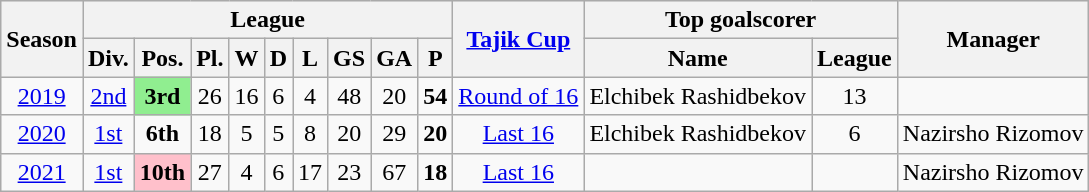<table class="wikitable">
<tr style="background:#efefef;">
<th rowspan="2">Season</th>
<th colspan="9">League</th>
<th rowspan="2"><a href='#'>Tajik Cup</a></th>
<th colspan="2">Top goalscorer</th>
<th rowspan="2">Manager</th>
</tr>
<tr>
<th>Div.</th>
<th>Pos.</th>
<th>Pl.</th>
<th>W</th>
<th>D</th>
<th>L</th>
<th>GS</th>
<th>GA</th>
<th>P</th>
<th>Name</th>
<th>League</th>
</tr>
<tr>
<td align=center><a href='#'>2019</a></td>
<td align=center><a href='#'>2nd</a></td>
<td style="text-align:center; background:lightgreen;"><strong>3rd</strong></td>
<td align=center>26</td>
<td align=center>16</td>
<td align=center>6</td>
<td align=center>4</td>
<td align=center>48</td>
<td align=center>20</td>
<td align=center><strong>54</strong></td>
<td align=center><a href='#'>Round of 16</a></td>
<td align=center> Elchibek Rashidbekov</td>
<td align=center>13</td>
<td align=center></td>
</tr>
<tr>
<td align=center><a href='#'>2020</a></td>
<td align=center><a href='#'>1st</a></td>
<td align=center><strong>6th</strong></td>
<td align=center>18</td>
<td align=center>5</td>
<td align=center>5</td>
<td align=center>8</td>
<td align=center>20</td>
<td align=center>29</td>
<td align=center><strong>20</strong></td>
<td align=center><a href='#'>Last 16</a></td>
<td align=center> Elchibek Rashidbekov</td>
<td align=center>6</td>
<td align=center> Nazirsho Rizomov</td>
</tr>
<tr>
<td align=center><a href='#'>2021</a></td>
<td align=center><a href='#'>1st</a></td>
<td style="text-align:center; background:pink;"><strong>10th</strong></td>
<td align=center>27</td>
<td align=center>4</td>
<td align=center>6</td>
<td align=center>17</td>
<td align=center>23</td>
<td align=center>67</td>
<td align=center><strong>18</strong></td>
<td align=center><a href='#'>Last 16</a></td>
<td align=center></td>
<td align=center></td>
<td align=center> Nazirsho Rizomov</td>
</tr>
</table>
